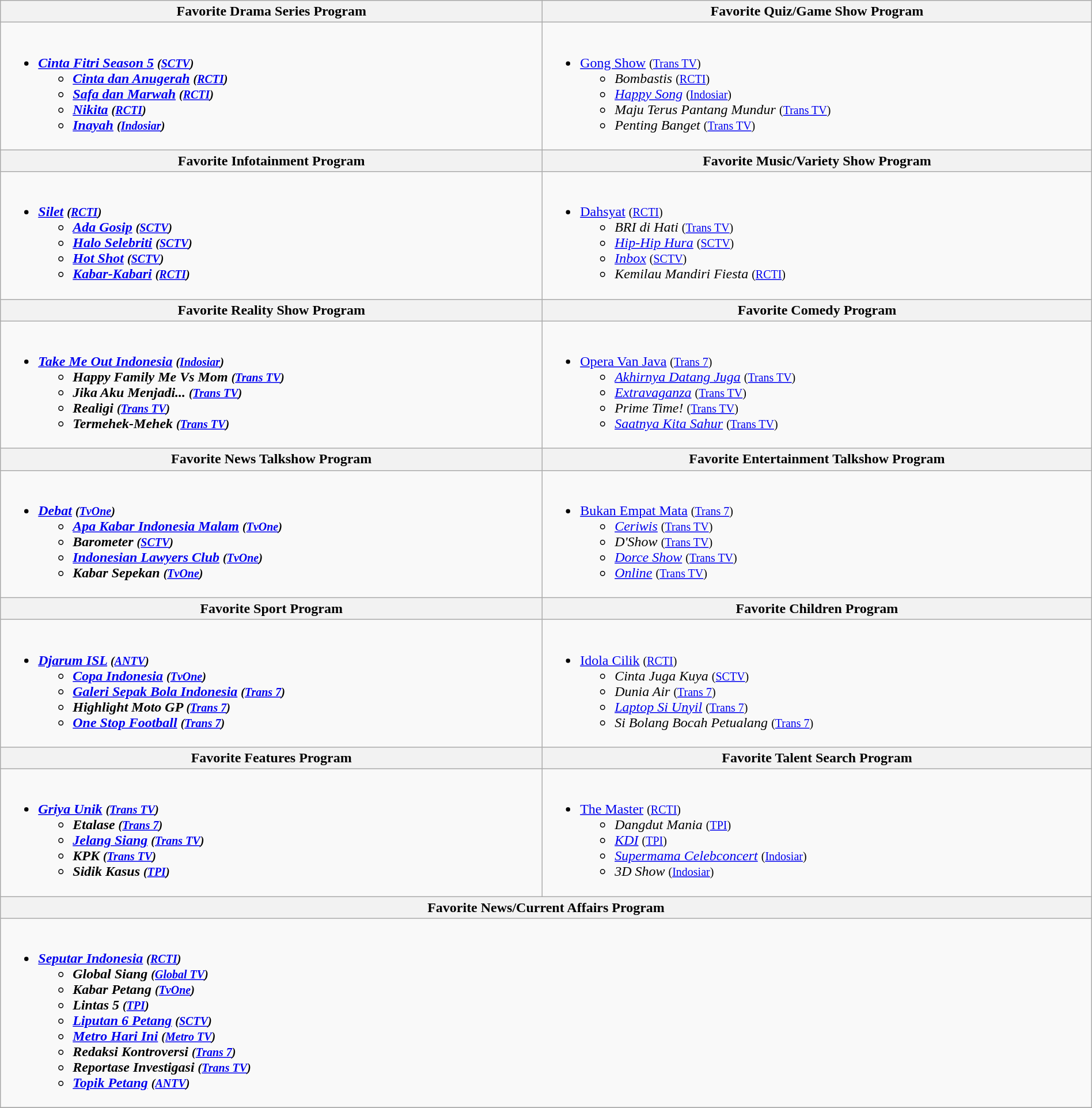<table class="wikitable" style="width:100%;">
<tr>
<th>Favorite Drama Series Program</th>
<th>Favorite Quiz/Game Show Program</th>
</tr>
<tr>
<td valign="top"><br><ul><li><strong><em><a href='#'>Cinta Fitri Season 5</a><em> <small>(<a href='#'>SCTV</a>)</small><strong><ul><li></em><a href='#'>Cinta dan Anugerah</a><em> <small>(<a href='#'>RCTI</a>)</small></li><li></em><a href='#'>Safa dan Marwah</a><em> <small>(<a href='#'>RCTI</a>)</small></li><li></em><a href='#'>Nikita</a><em> <small>(<a href='#'>RCTI</a>) </small></li><li></em><a href='#'>Inayah</a><em> <small>(<a href='#'>Indosiar</a>)</small></li></ul></li></ul></td>
<td valign="top"><br><ul><li></em></strong><a href='#'>Gong Show</a></em> <small>(<a href='#'>Trans TV</a>)</small></strong><ul><li><em>Bombastis</em> <small>(<a href='#'>RCTI</a>)</small></li><li><em><a href='#'>Happy Song</a></em> <small>(<a href='#'>Indosiar</a>)</small></li><li><em>Maju Terus Pantang Mundur</em> <small>(<a href='#'>Trans TV</a>)</small></li><li><em>Penting Banget</em> <small>(<a href='#'>Trans TV</a>)</small></li></ul></li></ul></td>
</tr>
<tr>
<th>Favorite Infotainment Program</th>
<th>Favorite Music/Variety Show Program</th>
</tr>
<tr>
<td valign="top"><br><ul><li><strong><em><a href='#'>Silet</a><em> <small>(<a href='#'>RCTI</a>)</small><strong><ul><li></em><a href='#'>Ada Gosip</a><em> <small>(<a href='#'>SCTV</a>)</small></li><li></em><a href='#'>Halo Selebriti</a><em> <small>(<a href='#'>SCTV</a>)</small></li><li></em><a href='#'>Hot Shot</a><em> <small>(<a href='#'>SCTV</a>)</small></li><li></em><a href='#'>Kabar-Kabari</a><em> <small>(<a href='#'>RCTI</a>)</small></li></ul></li></ul></td>
<td valign="top"><br><ul><li></em></strong><a href='#'>Dahsyat</a></em> <small>(<a href='#'>RCTI</a>)</small></strong><ul><li><em>BRI di Hati</em> <small>(<a href='#'>Trans TV</a>)</small></li><li><em><a href='#'>Hip-Hip Hura</a></em> <small>(<a href='#'>SCTV</a>)</small></li><li><em><a href='#'>Inbox</a></em> <small>(<a href='#'>SCTV</a>)</small></li><li><em>Kemilau Mandiri Fiesta</em> <small>(<a href='#'>RCTI</a>)</small></li></ul></li></ul></td>
</tr>
<tr>
<th>Favorite Reality Show Program</th>
<th>Favorite Comedy Program</th>
</tr>
<tr>
<td valign="top"><br><ul><li><strong><em><a href='#'>Take Me Out Indonesia</a><em> <small>(<a href='#'>Indosiar</a>)</small><strong><ul><li></em>Happy Family Me Vs Mom<em> <small>(<a href='#'>Trans TV</a>)</small></li><li></em>Jika Aku Menjadi...<em> <small>(<a href='#'>Trans TV</a>)</small></li><li></em>Realigi<em> <small>(<a href='#'>Trans TV</a>)</small></li><li></em>Termehek-Mehek<em> <small>(<a href='#'>Trans TV</a>)</small></li></ul></li></ul></td>
<td valign="top"><br><ul><li></em></strong><a href='#'>Opera Van Java</a></em> <small>(<a href='#'>Trans 7</a>)</small></strong><ul><li><em><a href='#'>Akhirnya Datang Juga</a></em> <small>(<a href='#'>Trans TV</a>)</small></li><li><em><a href='#'>Extravaganza</a></em> <small>(<a href='#'>Trans TV</a>)</small></li><li><em>Prime Time!</em> <small>(<a href='#'>Trans TV</a>)</small></li><li><em><a href='#'>Saatnya Kita Sahur</a></em> <small>(<a href='#'>Trans TV</a>)</small></li></ul></li></ul></td>
</tr>
<tr>
<th>Favorite News Talkshow Program</th>
<th>Favorite Entertainment Talkshow Program</th>
</tr>
<tr>
<td valign="top"><br><ul><li><strong><em><a href='#'>Debat</a><em> <small>(<a href='#'>TvOne</a>)</small><strong><ul><li></em><a href='#'>Apa Kabar Indonesia Malam</a><em> <small>(<a href='#'>TvOne</a>)</small></li><li></em>Barometer<em> <small>(<a href='#'>SCTV</a>)</small></li><li></em><a href='#'>Indonesian Lawyers Club</a><em> <small>(<a href='#'>TvOne</a>)</small></li><li></em>Kabar Sepekan<em> <small>(<a href='#'>TvOne</a>)</small></li></ul></li></ul></td>
<td valign="top"><br><ul><li></em></strong><a href='#'>Bukan Empat Mata</a></em> <small>(<a href='#'>Trans 7</a>)</small></strong><ul><li><em><a href='#'>Ceriwis</a></em> <small>(<a href='#'>Trans TV</a>)</small></li><li><em>D'Show</em> <small>(<a href='#'>Trans TV</a>)</small></li><li><em><a href='#'>Dorce Show</a></em> <small>(<a href='#'>Trans TV</a>)</small></li><li><em><a href='#'>Online</a></em> <small>(<a href='#'>Trans TV</a>)</small></li></ul></li></ul></td>
</tr>
<tr>
<th>Favorite Sport Program</th>
<th>Favorite Children Program</th>
</tr>
<tr>
<td valign="top"><br><ul><li><strong><em><a href='#'>Djarum ISL</a><em> <small>(<a href='#'>ANTV</a>)</small><strong><ul><li></em><a href='#'>Copa Indonesia</a><em> <small>(<a href='#'>TvOne</a>)</small></li><li></em><a href='#'>Galeri Sepak Bola Indonesia</a><em> <small>(<a href='#'>Trans 7</a>)</small></li><li></em>Highlight Moto GP<em> <small>(<a href='#'>Trans 7</a>)</small></li><li></em><a href='#'>One Stop Football</a><em> <small>(<a href='#'>Trans 7</a>)</small></li></ul></li></ul></td>
<td valign="top"><br><ul><li></em></strong><a href='#'>Idola Cilik</a></em> <small>(<a href='#'>RCTI</a>)</small></strong><ul><li><em>Cinta Juga Kuya</em> <small>(<a href='#'>SCTV</a>)</small></li><li><em>Dunia Air</em> <small>(<a href='#'>Trans 7</a>)</small></li><li><em><a href='#'>Laptop Si Unyil</a></em> <small>(<a href='#'>Trans 7</a>)</small></li><li><em>Si Bolang Bocah Petualang</em> <small>(<a href='#'>Trans 7</a>)</small></li></ul></li></ul></td>
</tr>
<tr>
<th>Favorite Features Program</th>
<th>Favorite Talent Search Program</th>
</tr>
<tr>
<td valign="top"><br><ul><li><strong><em><a href='#'>Griya Unik</a><em> <small>(<a href='#'>Trans TV</a>)</small><strong><ul><li></em>Etalase<em> <small>(<a href='#'>Trans 7</a>)</small></li><li></em><a href='#'>Jelang Siang</a><em> <small>(<a href='#'>Trans TV</a>)</small></li><li></em>KPK<em> <small>(<a href='#'>Trans TV</a>)</small></li><li></em>Sidik Kasus<em> <small>(<a href='#'>TPI</a>)</small></li></ul></li></ul></td>
<td valign="top"><br><ul><li></em></strong><a href='#'>The Master</a></em> <small>(<a href='#'>RCTI</a>)</small></strong><ul><li><em>Dangdut Mania</em> <small>(<a href='#'>TPI</a>)</small></li><li><em><a href='#'>KDI</a></em> <small>(<a href='#'>TPI</a>)</small></li><li><em><a href='#'>Supermama Celebconcert</a></em> <small>(<a href='#'>Indosiar</a>)</small></li><li><em>3D Show</em> <small>(<a href='#'>Indosiar</a>)</small></li></ul></li></ul></td>
</tr>
<tr>
<th colspan= "2">Favorite News/Current Affairs Program</th>
</tr>
<tr>
<td valign="top" colspan= "2"><br><ul><li><strong><em><a href='#'>Seputar Indonesia</a><em> <small>(<a href='#'>RCTI</a>)</small><strong><ul><li></em>Global Siang<em> <small>(<a href='#'>Global TV</a>)</small></li><li></em>Kabar Petang<em> <small>(<a href='#'>TvOne</a>)</small></li><li></em>Lintas 5<em> <small>(<a href='#'>TPI</a>)</small></li><li></em><a href='#'>Liputan 6 Petang</a><em> <small>(<a href='#'>SCTV</a>)</small></li><li></em><a href='#'>Metro Hari Ini</a><em> <small>(<a href='#'>Metro TV</a>)</small></li><li></em>Redaksi Kontroversi<em> <small>(<a href='#'>Trans 7</a>)</small></li><li></em>Reportase Investigasi<em> <small>(<a href='#'>Trans TV</a>)</small></li><li></em><a href='#'>Topik Petang</a><em> <small>(<a href='#'>ANTV</a>)</small></li></ul></li></ul></td>
</tr>
<tr>
</tr>
</table>
